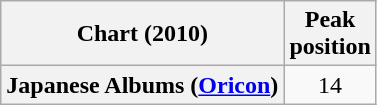<table class="wikitable plainrowheaders">
<tr>
<th>Chart (2010)</th>
<th>Peak<br>position</th>
</tr>
<tr>
<th scope="row">Japanese Albums (<a href='#'>Oricon</a>)</th>
<td align="center">14</td>
</tr>
</table>
